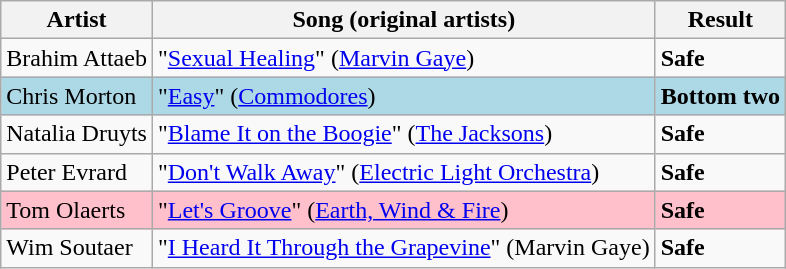<table class=wikitable>
<tr>
<th>Artist</th>
<th>Song (original artists)</th>
<th>Result</th>
</tr>
<tr>
<td>Brahim Attaeb</td>
<td>"<a href='#'>Sexual Healing</a>" (<a href='#'>Marvin Gaye</a>)</td>
<td><strong>Safe</strong></td>
</tr>
<tr style="background:lightblue;">
<td>Chris Morton</td>
<td>"<a href='#'>Easy</a>" (<a href='#'>Commodores</a>)</td>
<td><strong>Bottom two</strong></td>
</tr>
<tr>
<td>Natalia Druyts</td>
<td>"<a href='#'>Blame It on the Boogie</a>" (<a href='#'>The Jacksons</a>)</td>
<td><strong>Safe</strong></td>
</tr>
<tr>
<td>Peter Evrard</td>
<td>"<a href='#'>Don't Walk Away</a>" (<a href='#'>Electric Light Orchestra</a>)</td>
<td><strong>Safe</strong></td>
</tr>
<tr style="background:pink;">
<td>Tom Olaerts</td>
<td>"<a href='#'>Let's Groove</a>" (<a href='#'>Earth, Wind & Fire</a>)</td>
<td><strong>Safe</strong></td>
</tr>
<tr>
<td>Wim Soutaer</td>
<td>"<a href='#'>I Heard It Through the Grapevine</a>" (Marvin Gaye)</td>
<td><strong>Safe</strong></td>
</tr>
</table>
